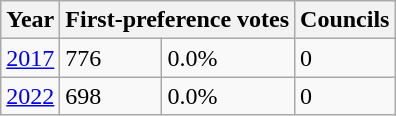<table class="wikitable">
<tr>
<th>Year</th>
<th colspan="2">First-preference votes</th>
<th>Councils</th>
</tr>
<tr>
<td><a href='#'>2017</a></td>
<td>776</td>
<td>0.0%</td>
<td>0</td>
</tr>
<tr>
<td><a href='#'>2022</a></td>
<td>698</td>
<td>0.0%</td>
<td>0</td>
</tr>
</table>
